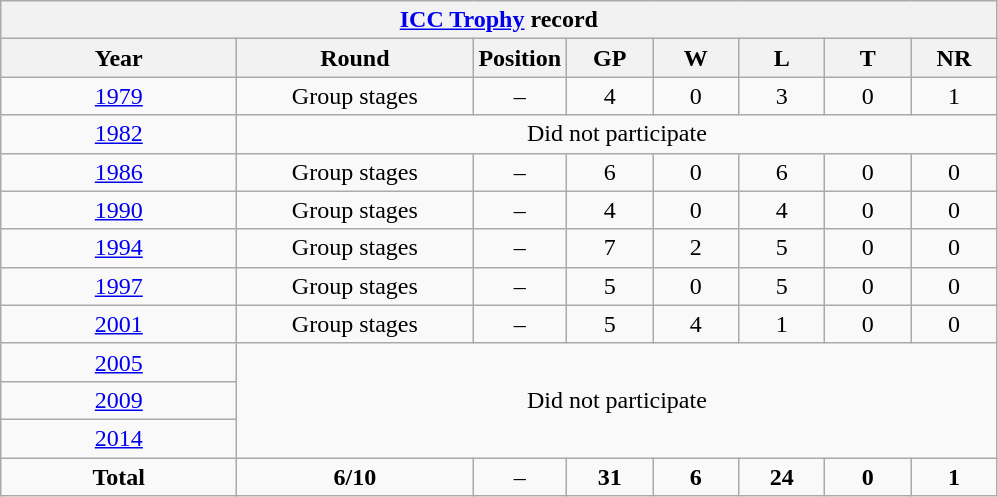<table class="wikitable" style="text-align: center; width=900px;">
<tr>
<th colspan=9><a href='#'>ICC Trophy</a> record</th>
</tr>
<tr>
<th width=150>Year</th>
<th width=150>Round</th>
<th width=50>Position</th>
<th width=50>GP</th>
<th width=50>W</th>
<th width=50>L</th>
<th width=50>T</th>
<th width=50>NR</th>
</tr>
<tr>
<td> <a href='#'>1979</a></td>
<td>Group stages</td>
<td>–</td>
<td>4</td>
<td>0</td>
<td>3</td>
<td>0</td>
<td>1</td>
</tr>
<tr>
<td> <a href='#'>1982</a></td>
<td rowspan=1 colspan=8>Did not participate</td>
</tr>
<tr>
<td> <a href='#'>1986</a></td>
<td>Group stages</td>
<td>–</td>
<td>6</td>
<td>0</td>
<td>6</td>
<td>0</td>
<td>0</td>
</tr>
<tr>
<td> <a href='#'>1990</a></td>
<td>Group stages</td>
<td>–</td>
<td>4</td>
<td>0</td>
<td>4</td>
<td>0</td>
<td>0</td>
</tr>
<tr>
<td> <a href='#'>1994</a></td>
<td>Group stages</td>
<td>–</td>
<td>7</td>
<td>2</td>
<td>5</td>
<td>0</td>
<td>0</td>
</tr>
<tr>
<td> <a href='#'>1997</a></td>
<td>Group stages</td>
<td>–</td>
<td>5</td>
<td>0</td>
<td>5</td>
<td>0</td>
<td>0</td>
</tr>
<tr>
<td> <a href='#'>2001</a></td>
<td>Group stages</td>
<td>–</td>
<td>5</td>
<td>4</td>
<td>1</td>
<td>0</td>
<td>0</td>
</tr>
<tr>
<td> <a href='#'>2005</a></td>
<td rowspan=3 colspan=8>Did not participate</td>
</tr>
<tr>
<td> <a href='#'>2009</a></td>
</tr>
<tr>
<td> <a href='#'>2014</a></td>
</tr>
<tr>
<td><strong>Total</strong></td>
<td><strong>6/10</strong></td>
<td>–</td>
<td><strong>31</strong></td>
<td><strong>6</strong></td>
<td><strong>24</strong></td>
<td><strong>0</strong></td>
<td><strong>1</strong></td>
</tr>
</table>
